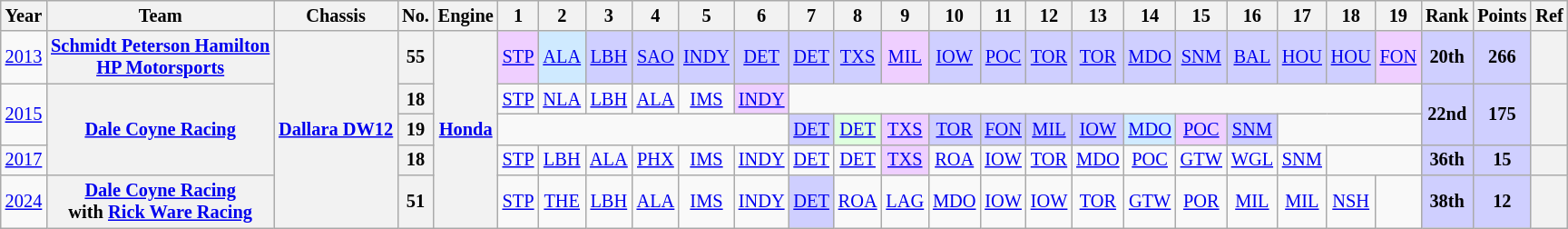<table class="wikitable" style="text-align:center; font-size:85%">
<tr>
<th>Year</th>
<th>Team</th>
<th>Chassis</th>
<th>No.</th>
<th>Engine</th>
<th>1</th>
<th>2</th>
<th>3</th>
<th>4</th>
<th>5</th>
<th>6</th>
<th>7</th>
<th>8</th>
<th>9</th>
<th>10</th>
<th>11</th>
<th>12</th>
<th>13</th>
<th>14</th>
<th>15</th>
<th>16</th>
<th>17</th>
<th>18</th>
<th>19</th>
<th>Rank</th>
<th>Points</th>
<th>Ref</th>
</tr>
<tr>
<td><a href='#'>2013</a></td>
<th nowrap><a href='#'>Schmidt Peterson Hamilton<br>HP Motorsports</a></th>
<th rowspan=5 nowrap><a href='#'>Dallara DW12</a></th>
<th>55</th>
<th rowspan=5><a href='#'>Honda</a></th>
<td style="background:#EFCFFF;"><a href='#'>STP</a><br></td>
<td style="background:#CFEAFF;"><a href='#'>ALA</a><br></td>
<td style="background:#CFCFFF;"><a href='#'>LBH</a><br></td>
<td style="background:#CFCFFF;"><a href='#'>SAO</a><br></td>
<td style="background:#CFCFFF;"><a href='#'>INDY</a><br></td>
<td style="background:#CFCFFF;"><a href='#'>DET</a><br></td>
<td style="background:#CFCFFF;"><a href='#'>DET</a><br></td>
<td style="background:#CFCFFF;"><a href='#'>TXS</a><br></td>
<td style="background:#EFCFFF;"><a href='#'>MIL</a><br></td>
<td style="background:#CFCFFF;"><a href='#'>IOW</a><br></td>
<td style="background:#CFCFFF;"><a href='#'>POC</a><br></td>
<td style="background:#CFCFFF;"><a href='#'>TOR</a><br></td>
<td style="background:#CFCFFF;"><a href='#'>TOR</a><br></td>
<td style="background:#CFCFFF;"><a href='#'>MDO</a><br></td>
<td style="background:#CFCFFF;"><a href='#'>SNM</a><br></td>
<td style="background:#CFCFFF;"><a href='#'>BAL</a><br></td>
<td style="background:#CFCFFF;"><a href='#'>HOU</a><br></td>
<td style="background:#CFCFFF;"><a href='#'>HOU</a><br></td>
<td style="background:#EFCFFF;"><a href='#'>FON</a><br></td>
<th style="background:#CFCFFF;">20th</th>
<th style="background:#CFCFFF;">266</th>
<th></th>
</tr>
<tr>
<td rowspan=2><a href='#'>2015</a></td>
<th rowspan=3 nowrap><a href='#'>Dale Coyne Racing</a></th>
<th>18</th>
<td><a href='#'>STP</a></td>
<td><a href='#'>NLA</a></td>
<td><a href='#'>LBH</a></td>
<td><a href='#'>ALA</a></td>
<td><a href='#'>IMS</a></td>
<td style="background:#EFCFFF;"><a href='#'>INDY</a><br></td>
<td colspan=13></td>
<th rowspan=2 style="background:#CFCFFF;">22nd</th>
<th rowspan=2 style="background:#CFCFFF;">175</th>
<th rowspan=2></th>
</tr>
<tr>
<th>19</th>
<td colspan=6></td>
<td style="background:#CFCFFF;"><a href='#'>DET</a><br></td>
<td style="background:#DFFFDF;"><a href='#'>DET</a><br></td>
<td style="background:#EFCFFF;"><a href='#'>TXS</a><br></td>
<td style="background:#CFCFFF;"><a href='#'>TOR</a><br></td>
<td style="background:#CFCFFF;"><a href='#'>FON</a><br></td>
<td style="background:#CFCFFF;"><a href='#'>MIL</a><br></td>
<td style="background:#CFCFFF;"><a href='#'>IOW</a><br></td>
<td style="background:#CFEAFF;"><a href='#'>MDO</a><br></td>
<td style="background:#EFCFFF;"><a href='#'>POC</a><br></td>
<td style="background:#CFCFFF;"><a href='#'>SNM</a><br></td>
</tr>
<tr>
<td><a href='#'>2017</a></td>
<th>18</th>
<td><a href='#'>STP</a></td>
<td><a href='#'>LBH</a></td>
<td><a href='#'>ALA</a></td>
<td><a href='#'>PHX</a></td>
<td><a href='#'>IMS</a></td>
<td><a href='#'>INDY</a></td>
<td><a href='#'>DET</a></td>
<td><a href='#'>DET</a></td>
<td style="background:#EFCFFF;"><a href='#'>TXS</a><br></td>
<td><a href='#'>ROA</a></td>
<td><a href='#'>IOW</a></td>
<td><a href='#'>TOR</a></td>
<td><a href='#'>MDO</a></td>
<td><a href='#'>POC</a></td>
<td><a href='#'>GTW</a></td>
<td><a href='#'>WGL</a></td>
<td><a href='#'>SNM</a></td>
<td colspan=2></td>
<th style="background:#CFCFFF;">36th</th>
<th style="background:#CFCFFF;">15</th>
<th></th>
</tr>
<tr>
<td><a href='#'>2024</a></td>
<th nowrap><a href='#'>Dale Coyne Racing</a><br>with <a href='#'>Rick Ware Racing</a></th>
<th>51</th>
<td><a href='#'>STP</a></td>
<td><a href='#'>THE</a></td>
<td><a href='#'>LBH</a></td>
<td><a href='#'>ALA</a></td>
<td><a href='#'>IMS</a></td>
<td><a href='#'>INDY</a></td>
<td style="background:#CFCFFF;"><a href='#'>DET</a><br></td>
<td><a href='#'>ROA</a></td>
<td><a href='#'>LAG</a></td>
<td><a href='#'>MDO</a></td>
<td><a href='#'>IOW</a></td>
<td><a href='#'>IOW</a></td>
<td><a href='#'>TOR</a></td>
<td><a href='#'>GTW</a></td>
<td><a href='#'>POR</a></td>
<td><a href='#'>MIL</a></td>
<td><a href='#'>MIL</a></td>
<td><a href='#'>NSH</a></td>
<td></td>
<th style="background:#CFCFFF;">38th</th>
<th style="background:#CFCFFF;">12</th>
<th></th>
</tr>
</table>
